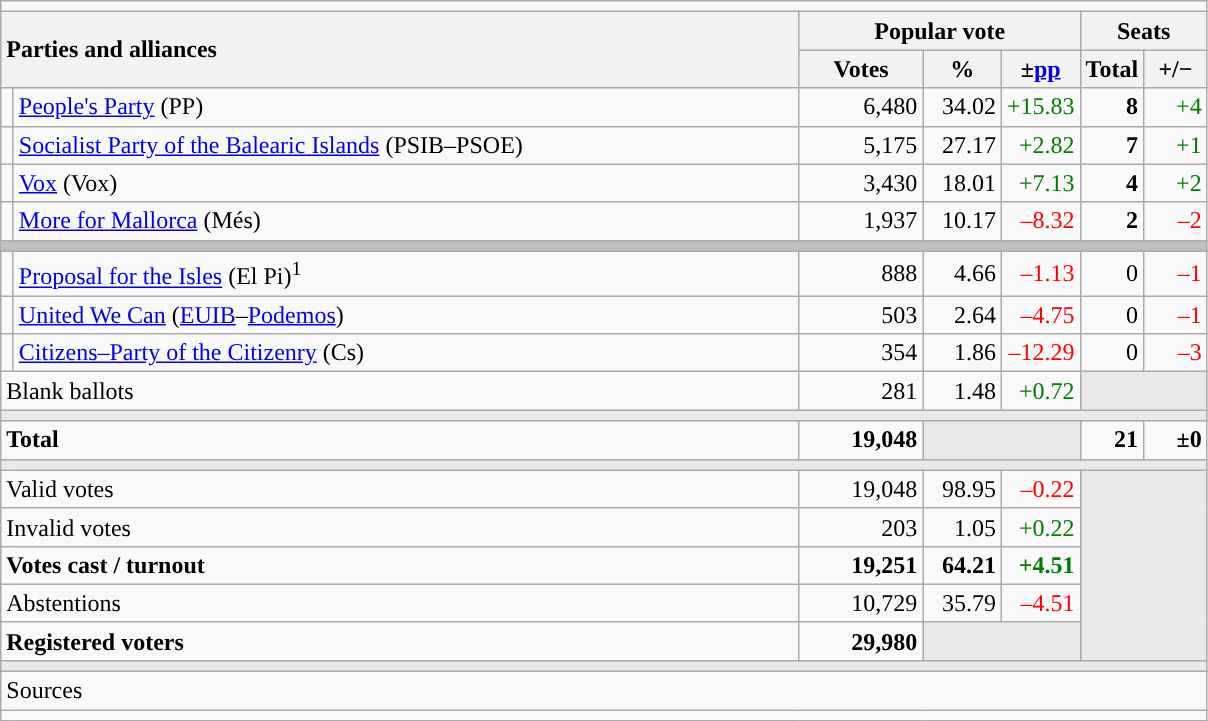<table class="wikitable" style="text-align:right;">
<tr>
<td colspan="7"></td>
</tr>
<tr>
<th style="text-align:left;" rowspan="2" colspan="2" width="525">Parties and alliances</th>
<th colspan="3">Popular vote</th>
<th colspan="2">Seats</th>
</tr>
<tr>
<th width="75">Votes</th>
<th width="45">%</th>
<th width="45">±<a href='#'>pp</a></th>
<th width="35">Total</th>
<th width="35">+/−</th>
</tr>
<tr>
<td width="1" style="color:inherit;background:"></td>
<td align="left"><a href='#'>People's Party</a> (PP)</td>
<td>6,480</td>
<td>34.02</td>
<td style="color:green;">+15.83</td>
<td><strong>8</strong></td>
<td style="color:green;">+4</td>
</tr>
<tr>
<td style="color:inherit;background:"></td>
<td align="left"><a href='#'>Socialist Party of the Balearic Islands</a> (PSIB–PSOE)</td>
<td>5,175</td>
<td>27.17</td>
<td style="color:green;">+2.82</td>
<td><strong>7</strong></td>
<td style="color:green;">+1</td>
</tr>
<tr>
<td style="color:inherit;background:"></td>
<td align="left"><a href='#'>Vox</a> (Vox)</td>
<td>3,430</td>
<td>18.01</td>
<td style="color:green;">+7.13</td>
<td><strong>4</strong></td>
<td style="color:green;">+2</td>
</tr>
<tr>
<td style="color:inherit;background:"></td>
<td align="left"><a href='#'>More for Mallorca</a> (Més)</td>
<td>1,937</td>
<td>10.17</td>
<td style="color:red;">–8.32</td>
<td><strong>2</strong></td>
<td style="color:red;">–2</td>
</tr>
<tr>
<td colspan="7" bgcolor="#C0C0C0"></td>
</tr>
<tr>
<td style="color:inherit;background:"></td>
<td align="left"><a href='#'>Proposal for the Isles</a> (El Pi)<sup>1</sup></td>
<td>888</td>
<td>4.66</td>
<td style="color:red;">–1.13</td>
<td>0</td>
<td style="color:red;">–1</td>
</tr>
<tr>
<td style="color:inherit;background:"></td>
<td align="left"><a href='#'>United We Can</a> (<a href='#'>EUIB</a>–<a href='#'>Podemos</a>)</td>
<td>503</td>
<td>2.64</td>
<td style="color:red;">–4.75</td>
<td>0</td>
<td style="color:red;">–1</td>
</tr>
<tr>
<td style="color:inherit;background:"></td>
<td align="left"><a href='#'>Citizens–Party of the Citizenry</a> (Cs)</td>
<td>354</td>
<td>1.86</td>
<td style="color:red;">–12.29</td>
<td>0</td>
<td style="color:red;">–3</td>
</tr>
<tr>
<td align="left" colspan="2">Blank ballots</td>
<td>281</td>
<td>1.48</td>
<td style="color:green;">+0.72</td>
<td bgcolor="#E9E9E9" colspan="2"></td>
</tr>
<tr>
<td colspan="7" bgcolor="#E9E9E9"></td>
</tr>
<tr style="font-weight:bold;">
<td align="left" colspan="2">Total</td>
<td>19,048</td>
<td bgcolor="#E9E9E9" colspan="2"></td>
<td>21</td>
<td>±0</td>
</tr>
<tr>
<td colspan="7" bgcolor="#E9E9E9"></td>
</tr>
<tr>
<td align="left" colspan="2">Valid votes</td>
<td>19,048</td>
<td>98.95</td>
<td style="color:red;">–0.22</td>
<td bgcolor="#E9E9E9" colspan="2" rowspan="5"></td>
</tr>
<tr>
<td align="left" colspan="2">Invalid votes</td>
<td>203</td>
<td>1.05</td>
<td style="color:green;">+0.22</td>
</tr>
<tr style="font-weight:bold;">
<td align="left" colspan="2">Votes cast / turnout</td>
<td>19,251</td>
<td>64.21</td>
<td style="color:green;">+4.51</td>
</tr>
<tr>
<td align="left" colspan="2">Abstentions</td>
<td>10,729</td>
<td>35.79</td>
<td style="color:red;">–4.51</td>
</tr>
<tr style="font-weight:bold;">
<td align="left" colspan="2">Registered voters</td>
<td>29,980</td>
<td bgcolor="#E9E9E9" colspan="2"></td>
</tr>
<tr>
<td colspan="7" bgcolor="#E9E9E9"></td>
</tr>
<tr>
<td align="left" colspan="7">Sources</td>
</tr>
<tr>
<td colspan="7" style="text-align:left; max-width:790px;"></td>
</tr>
</table>
